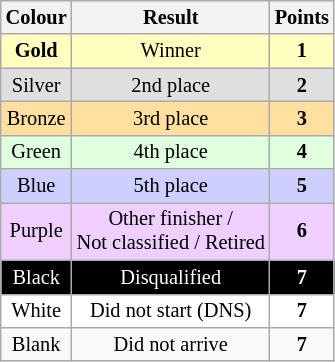<table class="wikitable" style="font-size: 85%; text-align:center">
<tr valign="top">
<th valign="middle">Colour</th>
<th valign="middle">Result</th>
<th valign="middle">Points</th>
</tr>
<tr>
<th style="background:#ffffbf;">Gold</th>
<td style="background:#ffffbf;">Winner</td>
<td style="background:#ffffbf;"><strong>1</strong></td>
</tr>
<tr>
<td style="background:#dfdfdf;">Silver</td>
<td style="background:#dfdfdf;">2nd place</td>
<td style="background:#dfdfdf;"><strong>2</strong></td>
</tr>
<tr>
<td style="background:#ffdf9f;">Bronze</td>
<td style="background:#ffdf9f;">3rd place</td>
<td style="background:#ffdf9f;"><strong>3</strong></td>
</tr>
<tr>
<td style="background:#dfffdf;">Green</td>
<td style="background:#dfffdf;">4th place</td>
<td style="background:#dfffdf;"><strong>4</strong></td>
</tr>
<tr>
<td style="background:#cfcfff;">Blue</td>
<td style="background:#cfcfff;">5th place</td>
<td style="background:#cfcfff;"><strong>5</strong></td>
</tr>
<tr>
<td style="background:#efcfff;">Purple</td>
<td style="background:#efcfff;">Other finisher /<br>Not classified / Retired</td>
<td style="background:#efcfff;"><strong>6</strong></td>
</tr>
<tr>
<td style="background:#000000; color:white">Black</td>
<td style="background:#000000; color:white">Disqualified</td>
<td style="background:#000000; color:white"><strong>7</strong></td>
</tr>
<tr>
<td style="background:#ffffff;">White</td>
<td style="background:#ffffff;">Did not start (DNS)</td>
<td style="background:#ffffff;"><strong>7</strong></td>
</tr>
<tr>
<td>Blank</td>
<td>Did not arrive</td>
<td><strong>7</strong></td>
</tr>
</table>
